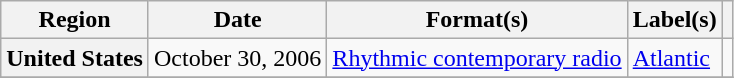<table class="wikitable plainrowheaders">
<tr>
<th scope="col">Region</th>
<th scope="col">Date</th>
<th scope="col">Format(s)</th>
<th scope="col">Label(s)</th>
<th scope="col"></th>
</tr>
<tr>
<th scope="row">United States</th>
<td>October 30, 2006</td>
<td><a href='#'>Rhythmic contemporary radio</a></td>
<td><a href='#'>Atlantic</a></td>
<td align="center"></td>
</tr>
<tr>
</tr>
</table>
